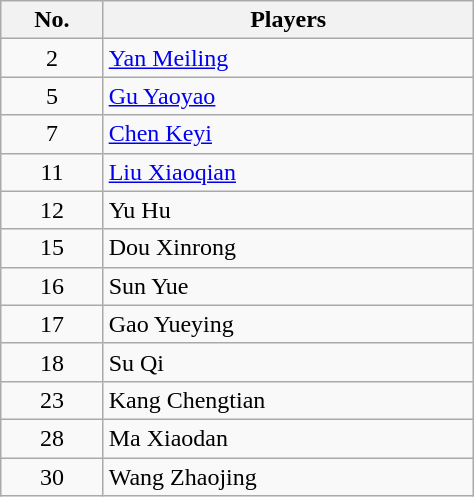<table class="wikitable"  style="text-align: center; width:25%">
<tr>
<th>No.</th>
<th>Players</th>
</tr>
<tr>
<td>2</td>
<td align=left><a href='#'>Yan Meiling</a></td>
</tr>
<tr>
<td>5</td>
<td align=left><a href='#'>Gu Yaoyao</a></td>
</tr>
<tr>
<td>7</td>
<td align=left><a href='#'>Chen Keyi</a></td>
</tr>
<tr>
<td>11</td>
<td align=left><a href='#'>Liu Xiaoqian</a></td>
</tr>
<tr>
<td>12</td>
<td align=left>Yu Hu</td>
</tr>
<tr>
<td>15</td>
<td align=left>Dou Xinrong</td>
</tr>
<tr>
<td>16</td>
<td align=left>Sun Yue</td>
</tr>
<tr>
<td>17</td>
<td align=left>Gao Yueying</td>
</tr>
<tr>
<td>18</td>
<td align=left>Su Qi</td>
</tr>
<tr>
<td>23</td>
<td align=left>Kang Chengtian</td>
</tr>
<tr>
<td>28</td>
<td align=left>Ma Xiaodan</td>
</tr>
<tr>
<td>30</td>
<td align=left>Wang Zhaojing</td>
</tr>
</table>
